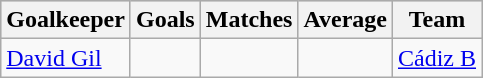<table class="wikitable sortable" class="wikitable">
<tr style="background:#ccc; text-align:center;">
<th>Goalkeeper</th>
<th>Goals</th>
<th>Matches</th>
<th>Average</th>
<th>Team</th>
</tr>
<tr>
<td> <a href='#'>David Gil</a></td>
<td></td>
<td></td>
<td></td>
<td><a href='#'>Cádiz B</a></td>
</tr>
</table>
